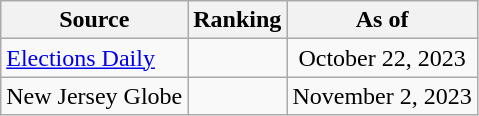<table class="wikitable" style="text-align:center">
<tr>
<th>Source</th>
<th>Ranking</th>
<th>As of</th>
</tr>
<tr>
<td align=left><a href='#'>Elections Daily</a></td>
<td></td>
<td>October 22, 2023</td>
</tr>
<tr>
<td align=left>New Jersey Globe</td>
<td></td>
<td>November 2, 2023</td>
</tr>
</table>
